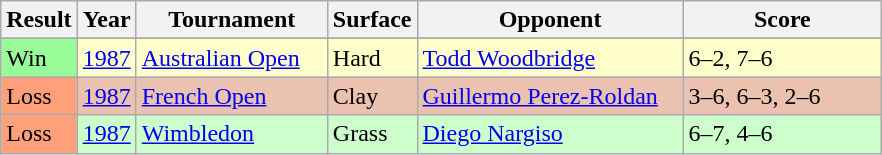<table class="sortable wikitable">
<tr>
<th style="width:40px;">Result</th>
<th style="width:30px;">Year</th>
<th style="width:120px;">Tournament</th>
<th style="width:50px;">Surface</th>
<th style="width:170px;">Opponent</th>
<th style="width:125px;" class="unsortable">Score</th>
</tr>
<tr style="background:#ffffcc;">
</tr>
<tr style="background:#ffffcc;">
<td style="background:#98fb98;">Win</td>
<td><a href='#'>1987</a></td>
<td><a href='#'>Australian Open</a></td>
<td>Hard</td>
<td> <a href='#'>Todd Woodbridge</a></td>
<td>6–2, 7–6</td>
</tr>
<tr style="background:#ebc2af;">
<td style="background:#ffa07a;">Loss</td>
<td><a href='#'>1987</a></td>
<td><a href='#'>French Open</a></td>
<td>Clay</td>
<td> <a href='#'>Guillermo Perez-Roldan</a></td>
<td>3–6, 6–3, 2–6</td>
</tr>
<tr style="background:#ccffcc;">
<td style="background:#ffa07a;">Loss</td>
<td><a href='#'>1987</a></td>
<td><a href='#'>Wimbledon</a></td>
<td>Grass</td>
<td> <a href='#'>Diego Nargiso</a></td>
<td>6–7, 4–6</td>
</tr>
</table>
